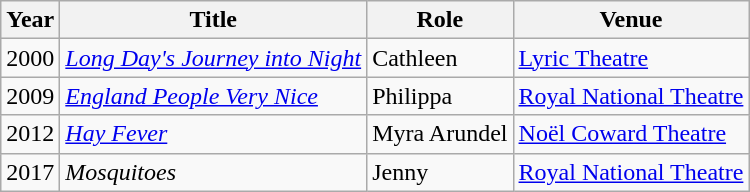<table class="wikitable sortable">
<tr>
<th scope="col">Year</th>
<th scope="col">Title</th>
<th scope="col">Role</th>
<th scope="col">Venue</th>
</tr>
<tr>
<td>2000</td>
<td><em><a href='#'>Long Day's Journey into Night</a></em></td>
<td>Cathleen</td>
<td><a href='#'>Lyric Theatre</a></td>
</tr>
<tr>
<td>2009</td>
<td><em><a href='#'>England People Very Nice</a></em></td>
<td>Philippa</td>
<td><a href='#'>Royal National Theatre</a></td>
</tr>
<tr>
<td>2012</td>
<td><em><a href='#'>Hay Fever</a></em></td>
<td>Myra Arundel</td>
<td><a href='#'>Noël Coward Theatre</a></td>
</tr>
<tr>
<td>2017</td>
<td><em>Mosquitoes</em></td>
<td>Jenny</td>
<td><a href='#'>Royal National Theatre</a></td>
</tr>
</table>
